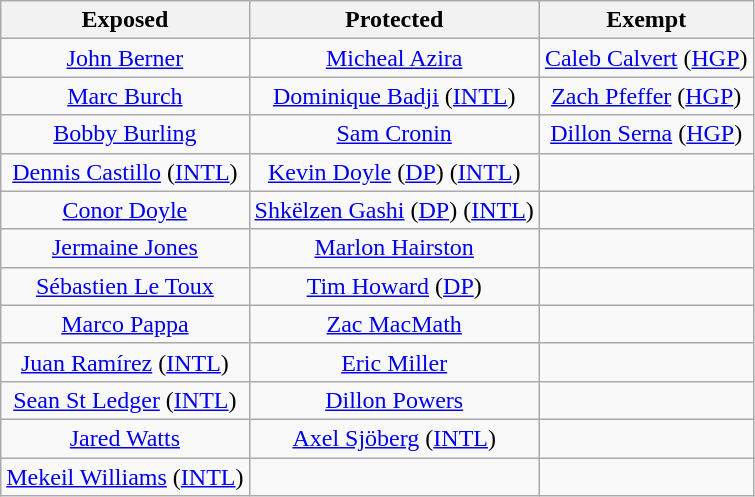<table class="wikitable" style="text-align:center">
<tr>
<th>Exposed</th>
<th>Protected</th>
<th>Exempt</th>
</tr>
<tr>
<td><a href='#'>John Berner </a></td>
<td><a href='#'>Micheal Azira</a></td>
<td><a href='#'>Caleb Calvert</a> (<a href='#'>HGP</a>)</td>
</tr>
<tr>
<td><a href='#'>Marc Burch</a></td>
<td><a href='#'>Dominique Badji</a> (<a href='#'>INTL</a>)</td>
<td><a href='#'>Zach Pfeffer</a> (<a href='#'>HGP</a>)</td>
</tr>
<tr>
<td><a href='#'>Bobby Burling</a></td>
<td><a href='#'>Sam Cronin</a></td>
<td><a href='#'>Dillon Serna</a> (<a href='#'>HGP</a>)</td>
</tr>
<tr>
<td><a href='#'>Dennis Castillo</a> (<a href='#'>INTL</a>)</td>
<td><a href='#'>Kevin Doyle</a> (<a href='#'>DP</a>) (<a href='#'>INTL</a>)</td>
<td> </td>
</tr>
<tr>
<td><a href='#'>Conor Doyle</a></td>
<td><a href='#'>Shkëlzen Gashi</a> (<a href='#'>DP</a>) (<a href='#'>INTL</a>)</td>
<td></td>
</tr>
<tr>
<td><a href='#'>Jermaine Jones</a></td>
<td><a href='#'>Marlon Hairston</a></td>
<td></td>
</tr>
<tr>
<td><a href='#'>Sébastien Le Toux</a></td>
<td><a href='#'>Tim Howard</a> (<a href='#'>DP</a>)</td>
<td></td>
</tr>
<tr>
<td><a href='#'>Marco Pappa</a></td>
<td><a href='#'>Zac MacMath</a></td>
<td></td>
</tr>
<tr>
<td><a href='#'>Juan Ramírez</a> (<a href='#'>INTL</a>)</td>
<td><a href='#'>Eric Miller</a></td>
<td></td>
</tr>
<tr>
<td><a href='#'>Sean St Ledger</a> (<a href='#'>INTL</a>)</td>
<td><a href='#'>Dillon Powers</a></td>
<td></td>
</tr>
<tr>
<td><a href='#'>Jared Watts</a></td>
<td><a href='#'>Axel Sjöberg</a> (<a href='#'>INTL</a>)</td>
<td></td>
</tr>
<tr>
<td><a href='#'>Mekeil Williams</a> (<a href='#'>INTL</a>)</td>
<td></td>
<td></td>
</tr>
</table>
